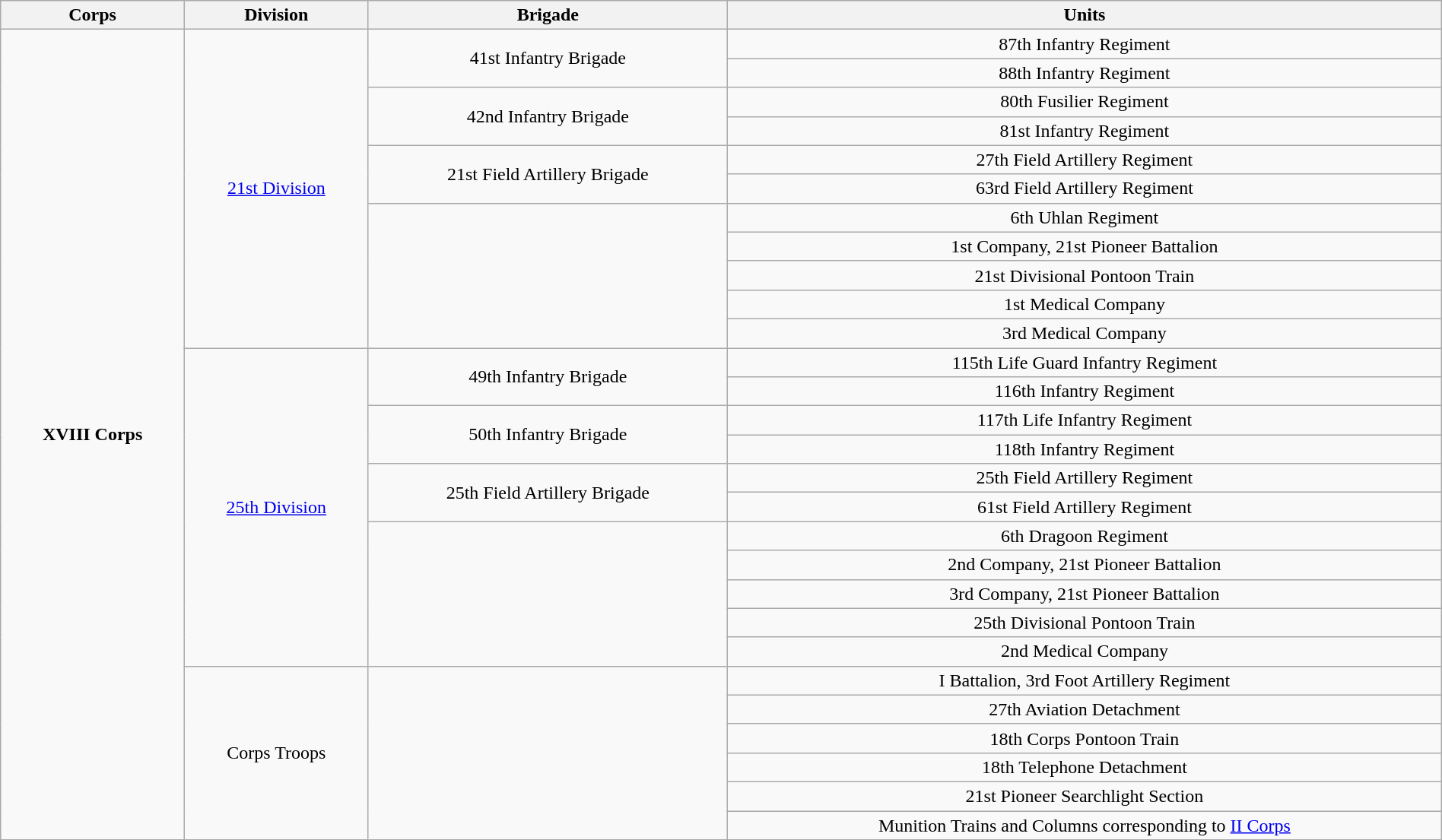<table class="wikitable collapsible collapsed" style="text-align:center; width:100%;">
<tr>
<th>Corps</th>
<th>Division</th>
<th>Brigade</th>
<th>Units</th>
</tr>
<tr>
<td ROWSPAN=28><strong>XVIII Corps</strong></td>
<td ROWSPAN=11><a href='#'>21st Division</a></td>
<td ROWSPAN=2>41st Infantry Brigade</td>
<td>87th Infantry Regiment</td>
</tr>
<tr>
<td>88th Infantry Regiment</td>
</tr>
<tr>
<td ROWSPAN=2>42nd Infantry Brigade</td>
<td>80th Fusilier Regiment</td>
</tr>
<tr>
<td>81st Infantry Regiment</td>
</tr>
<tr>
<td ROWSPAN=2>21st Field Artillery Brigade</td>
<td>27th Field Artillery Regiment</td>
</tr>
<tr>
<td>63rd Field Artillery Regiment</td>
</tr>
<tr>
<td ROWSPAN=5></td>
<td>6th Uhlan Regiment</td>
</tr>
<tr>
<td>1st Company, 21st Pioneer Battalion</td>
</tr>
<tr>
<td>21st Divisional Pontoon Train</td>
</tr>
<tr>
<td>1st Medical Company</td>
</tr>
<tr>
<td>3rd Medical Company</td>
</tr>
<tr>
<td ROWSPAN=11><a href='#'>25th Division</a></td>
<td ROWSPAN=2>49th Infantry Brigade</td>
<td>115th Life Guard Infantry Regiment</td>
</tr>
<tr>
<td>116th Infantry Regiment</td>
</tr>
<tr>
<td ROWSPAN=2>50th Infantry Brigade</td>
<td>117th Life Infantry Regiment</td>
</tr>
<tr>
<td>118th Infantry Regiment</td>
</tr>
<tr>
<td ROWSPAN=2>25th Field Artillery Brigade</td>
<td>25th Field Artillery Regiment</td>
</tr>
<tr>
<td>61st Field Artillery Regiment</td>
</tr>
<tr>
<td ROWSPAN=5></td>
<td>6th Dragoon Regiment</td>
</tr>
<tr>
<td>2nd Company, 21st Pioneer Battalion</td>
</tr>
<tr>
<td>3rd Company, 21st Pioneer Battalion</td>
</tr>
<tr>
<td>25th Divisional Pontoon Train</td>
</tr>
<tr>
<td>2nd Medical Company</td>
</tr>
<tr>
<td ROWSPAN=6>Corps Troops</td>
<td ROWSPAN=6></td>
<td>I Battalion, 3rd Foot Artillery Regiment</td>
</tr>
<tr>
<td>27th Aviation Detachment</td>
</tr>
<tr>
<td>18th Corps Pontoon Train</td>
</tr>
<tr>
<td>18th Telephone Detachment</td>
</tr>
<tr>
<td>21st Pioneer Searchlight Section</td>
</tr>
<tr>
<td>Munition Trains and Columns corresponding to <a href='#'>II Corps</a></td>
</tr>
</table>
